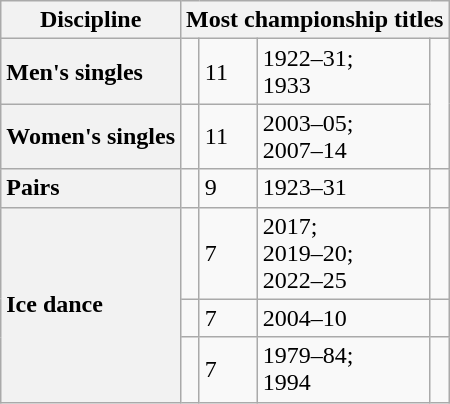<table class="wikitable unsortable" style="text-align:left">
<tr>
<th scope="col">Discipline</th>
<th colspan="4" scope="col">Most championship titles</th>
</tr>
<tr>
<th scope="row" style="text-align:left">Men's singles</th>
<td></td>
<td>11</td>
<td>1922–31;<br>1933</td>
<td rowspan="2"></td>
</tr>
<tr>
<th scope="row" style="text-align:left">Women's singles</th>
<td></td>
<td>11</td>
<td>2003–05;<br>2007–14</td>
</tr>
<tr>
<th scope="row" style="text-align:left">Pairs</th>
<td></td>
<td>9</td>
<td>1923–31</td>
<td></td>
</tr>
<tr>
<th rowspan="3" scope="row" style="text-align:left">Ice dance</th>
<td></td>
<td>7</td>
<td>2017;<br>2019–20;<br>2022–25</td>
<td></td>
</tr>
<tr>
<td></td>
<td>7</td>
<td>2004–10</td>
<td></td>
</tr>
<tr>
<td></td>
<td>7</td>
<td>1979–84;<br>1994</td>
<td></td>
</tr>
</table>
